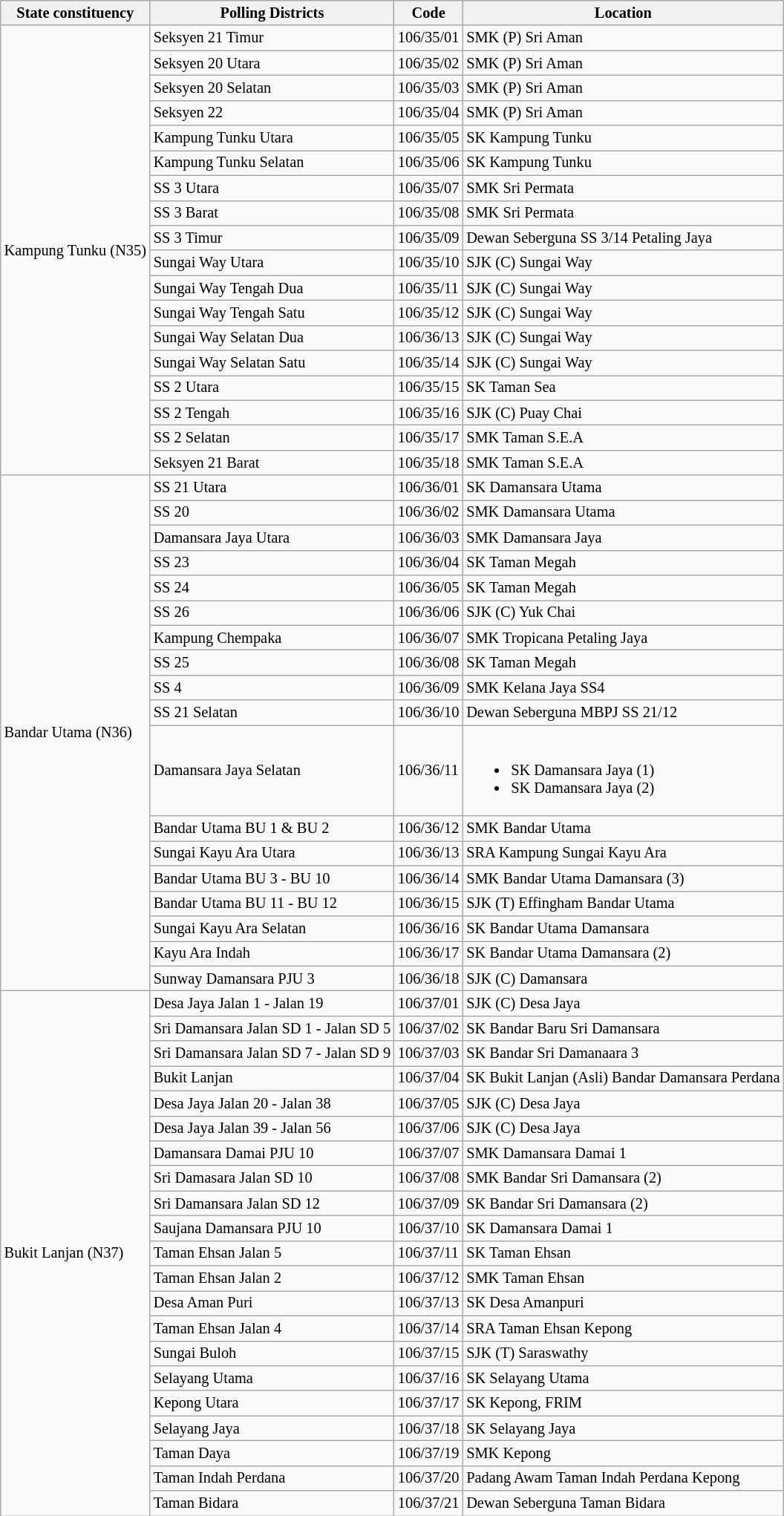<table class="wikitable sortable mw-collapsible" style="white-space:nowrap;font-size:85%">
<tr>
<th>State constituency</th>
<th>Polling Districts</th>
<th>Code</th>
<th>Location</th>
</tr>
<tr>
<td rowspan="18">Kampung Tunku (N35)</td>
<td>Seksyen 21 Timur</td>
<td>106/35/01</td>
<td>SMK (P) Sri Aman</td>
</tr>
<tr>
<td>Seksyen 20 Utara</td>
<td>106/35/02</td>
<td>SMK (P) Sri Aman</td>
</tr>
<tr>
<td>Seksyen 20 Selatan</td>
<td>106/35/03</td>
<td>SMK (P) Sri Aman</td>
</tr>
<tr>
<td>Seksyen 22</td>
<td>106/35/04</td>
<td>SMK (P) Sri Aman</td>
</tr>
<tr>
<td>Kampung Tunku Utara</td>
<td>106/35/05</td>
<td>SK Kampung Tunku</td>
</tr>
<tr>
<td>Kampung Tunku Selatan</td>
<td>106/35/06</td>
<td>SK Kampung Tunku</td>
</tr>
<tr>
<td>SS 3 Utara</td>
<td>106/35/07</td>
<td>SMK Sri Permata</td>
</tr>
<tr>
<td>SS 3 Barat</td>
<td>106/35/08</td>
<td>SMK Sri Permata</td>
</tr>
<tr>
<td>SS 3 Timur</td>
<td>106/35/09</td>
<td>Dewan Seberguna SS 3/14 Petaling Jaya</td>
</tr>
<tr>
<td>Sungai Way Utara</td>
<td>106/35/10</td>
<td>SJK (C) Sungai Way</td>
</tr>
<tr>
<td>Sungai Way Tengah Dua</td>
<td>106/35/11</td>
<td>SJK (C) Sungai Way</td>
</tr>
<tr>
<td>Sungai Way Tengah Satu</td>
<td>106/35/12</td>
<td>SJK (C) Sungai Way</td>
</tr>
<tr>
<td>Sungai Way Selatan Dua</td>
<td>106/36/13</td>
<td>SJK (C) Sungai Way</td>
</tr>
<tr>
<td>Sungai Way Selatan Satu</td>
<td>106/35/14</td>
<td>SJK (C) Sungai Way</td>
</tr>
<tr>
<td>SS 2 Utara</td>
<td>106/35/15</td>
<td>SK Taman Sea</td>
</tr>
<tr>
<td>SS 2 Tengah</td>
<td>106/35/16</td>
<td>SJK (C) Puay Chai</td>
</tr>
<tr>
<td>SS 2 Selatan</td>
<td>106/35/17</td>
<td>SMK Taman S.E.A</td>
</tr>
<tr>
<td>Seksyen 21 Barat</td>
<td>106/35/18</td>
<td>SMK Taman S.E.A</td>
</tr>
<tr>
<td rowspan="18">Bandar Utama (N36)</td>
<td>SS 21 Utara</td>
<td>106/36/01</td>
<td>SK Damansara Utama</td>
</tr>
<tr>
<td>SS 20</td>
<td>106/36/02</td>
<td>SMK Damansara Utama</td>
</tr>
<tr>
<td>Damansara Jaya Utara</td>
<td>106/36/03</td>
<td>SMK Damansara Jaya</td>
</tr>
<tr>
<td>SS 23</td>
<td>106/36/04</td>
<td>SK Taman Megah</td>
</tr>
<tr>
<td>SS 24</td>
<td>106/36/05</td>
<td>SK Taman Megah</td>
</tr>
<tr>
<td>SS 26</td>
<td>106/36/06</td>
<td>SJK (C) Yuk Chai</td>
</tr>
<tr>
<td>Kampung Chempaka</td>
<td>106/36/07</td>
<td>SMK Tropicana Petaling Jaya</td>
</tr>
<tr>
<td>SS 25</td>
<td>106/36/08</td>
<td>SK Taman Megah</td>
</tr>
<tr>
<td>SS 4</td>
<td>106/36/09</td>
<td>SMK Kelana Jaya SS4</td>
</tr>
<tr>
<td>SS 21 Selatan</td>
<td>106/36/10</td>
<td>Dewan Seberguna MBPJ SS 21/12</td>
</tr>
<tr>
<td>Damansara Jaya Selatan</td>
<td>106/36/11</td>
<td><br><ul><li>SK Damansara Jaya (1)</li><li>SK Damansara Jaya (2)</li></ul></td>
</tr>
<tr>
<td>Bandar Utama BU 1 & BU 2</td>
<td>106/36/12</td>
<td>SMK Bandar Utama</td>
</tr>
<tr>
<td>Sungai Kayu Ara Utara</td>
<td>106/36/13</td>
<td>SRA Kampung Sungai Kayu Ara</td>
</tr>
<tr>
<td>Bandar Utama BU 3 - BU 10</td>
<td>106/36/14</td>
<td>SMK Bandar Utama Damansara (3)</td>
</tr>
<tr>
<td>Bandar Utama BU 11 - BU 12</td>
<td>106/36/15</td>
<td>SJK (T) Effingham Bandar Utama</td>
</tr>
<tr>
<td>Sungai Kayu Ara Selatan</td>
<td>106/36/16</td>
<td>SK Bandar Utama Damansara</td>
</tr>
<tr>
<td>Kayu Ara Indah</td>
<td>106/36/17</td>
<td>SK Bandar Utama Damansara (2)</td>
</tr>
<tr>
<td>Sunway Damansara PJU 3</td>
<td>106/36/18</td>
<td>SJK (C) Damansara</td>
</tr>
<tr>
<td rowspan="21">Bukit Lanjan (N37)</td>
<td>Desa Jaya Jalan 1 - Jalan 19</td>
<td>106/37/01</td>
<td>SJK (C) Desa Jaya</td>
</tr>
<tr>
<td>Sri Damansara Jalan SD 1 - Jalan SD 5</td>
<td>106/37/02</td>
<td>SK Bandar Baru Sri Damansara</td>
</tr>
<tr>
<td>Sri Damansara Jalan SD 7 - Jalan SD 9</td>
<td>106/37/03</td>
<td>SK Bandar Sri Damanaara 3</td>
</tr>
<tr>
<td>Bukit Lanjan</td>
<td>106/37/04</td>
<td>SK Bukit Lanjan (Asli) Bandar Damansara Perdana</td>
</tr>
<tr>
<td>Desa Jaya Jalan 20 - Jalan 38</td>
<td>106/37/05</td>
<td>SJK (C) Desa Jaya</td>
</tr>
<tr>
<td>Desa Jaya Jalan 39 - Jalan 56</td>
<td>106/37/06</td>
<td>SJK (C) Desa Jaya</td>
</tr>
<tr>
<td>Damansara Damai PJU 10</td>
<td>106/37/07</td>
<td>SMK Damansara Damai 1</td>
</tr>
<tr>
<td>Sri Damasara Jalan SD 10</td>
<td>106/37/08</td>
<td>SMK Bandar Sri Damansara (2)</td>
</tr>
<tr>
<td>Sri Damansara Jalan SD 12</td>
<td>106/37/09</td>
<td>SK Bandar Sri Damansara (2)</td>
</tr>
<tr>
<td>Saujana Damansara PJU 10</td>
<td>106/37/10</td>
<td>SK Damansara Damai 1</td>
</tr>
<tr>
<td>Taman Ehsan Jalan 5</td>
<td>106/37/11</td>
<td>SK Taman Ehsan</td>
</tr>
<tr>
<td>Taman Ehsan Jalan 2</td>
<td>106/37/12</td>
<td>SMK Taman Ehsan</td>
</tr>
<tr>
<td>Desa Aman Puri</td>
<td>106/37/13</td>
<td>SK Desa Amanpuri</td>
</tr>
<tr>
<td>Taman Ehsan Jalan 4</td>
<td>106/37/14</td>
<td>SRA Taman Ehsan Kepong</td>
</tr>
<tr>
<td>Sungai Buloh</td>
<td>106/37/15</td>
<td>SJK (T) Saraswathy</td>
</tr>
<tr>
<td>Selayang Utama</td>
<td>106/37/16</td>
<td>SK Selayang Utama</td>
</tr>
<tr>
<td>Kepong Utara</td>
<td>106/37/17</td>
<td>SK Kepong, FRIM</td>
</tr>
<tr>
<td>Selayang Jaya</td>
<td>106/37/18</td>
<td>SK Selayang Jaya</td>
</tr>
<tr>
<td>Taman Daya</td>
<td>106/37/19</td>
<td>SMK Kepong</td>
</tr>
<tr>
<td>Taman Indah Perdana</td>
<td>106/37/20</td>
<td>Padang Awam Taman Indah Perdana Kepong</td>
</tr>
<tr>
<td>Taman Bidara</td>
<td>106/37/21</td>
<td>Dewan Seberguna Taman Bidara</td>
</tr>
</table>
